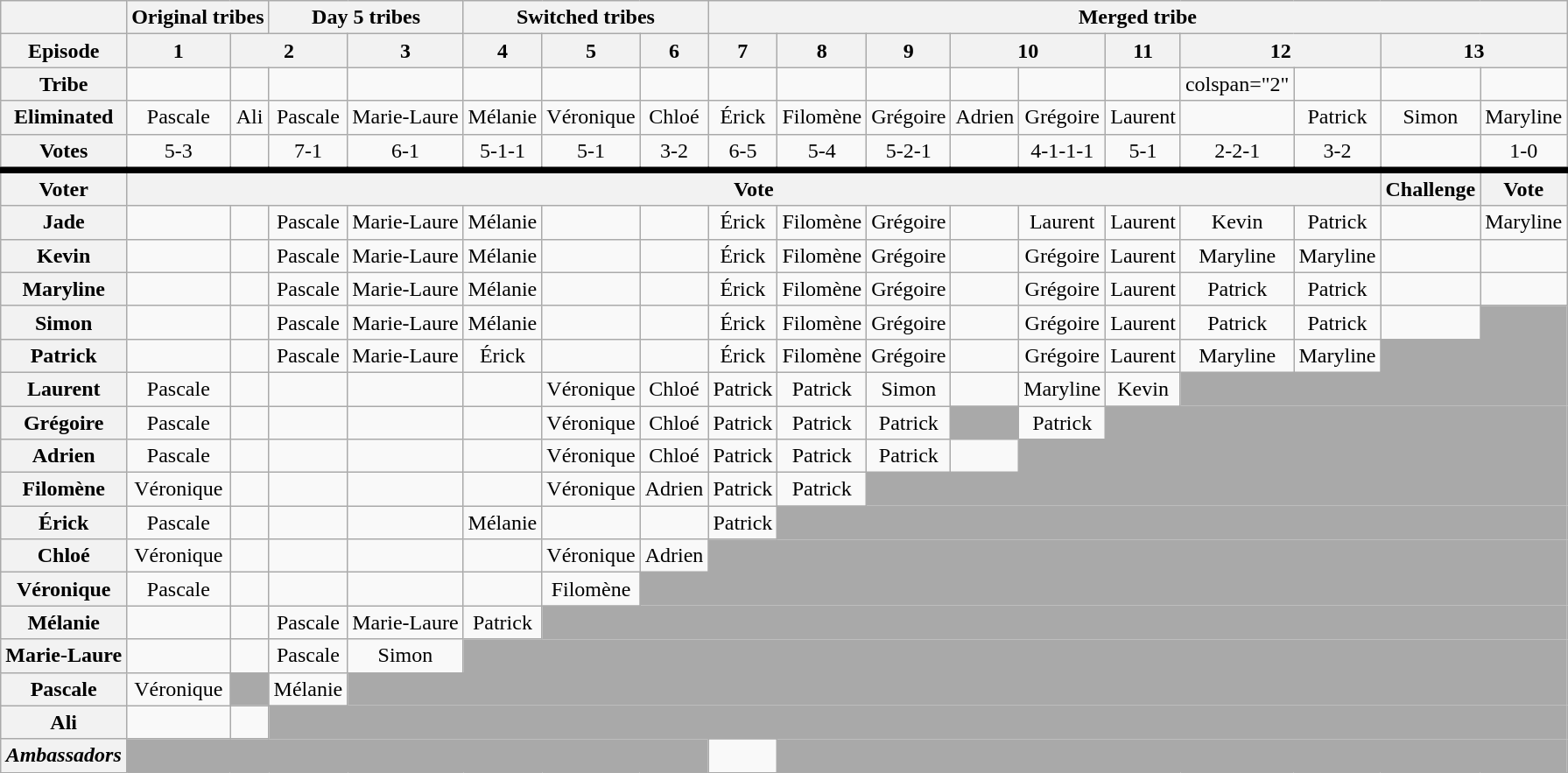<table class="wikitable" style="text-align:center;">
<tr>
<th scope="row"></th>
<th colspan="2">Original tribes</th>
<th colspan="2">Day 5 tribes</th>
<th colspan="3">Switched tribes</th>
<th colspan="100%">Merged tribe</th>
</tr>
<tr>
<th scope="row">Episode</th>
<th>1</th>
<th colspan="2">2</th>
<th>3</th>
<th>4</th>
<th>5</th>
<th>6</th>
<th>7</th>
<th>8</th>
<th>9</th>
<th colspan="2">10</th>
<th>11</th>
<th colspan="2">12</th>
<th colspan="2">13</th>
</tr>
<tr style="line-height:normal;">
<th scope="row">Tribe</th>
<td></td>
<td></td>
<td></td>
<td></td>
<td></td>
<td></td>
<td></td>
<td></td>
<td></td>
<td></td>
<td></td>
<td></td>
<td></td>
<td>colspan="2" </td>
<td></td>
<td></td>
</tr>
<tr style="line-height:normal;">
<th scope="row">Eliminated</th>
<td>Pascale</td>
<td>Ali</td>
<td>Pascale</td>
<td>Marie-Laure</td>
<td>Mélanie</td>
<td>Véronique</td>
<td>Chloé</td>
<td>Érick</td>
<td>Filomène</td>
<td>Grégoire</td>
<td>Adrien</td>
<td>Grégoire</td>
<td>Laurent</td>
<td></td>
<td>Patrick</td>
<td>Simon</td>
<td>Maryline</td>
</tr>
<tr>
<th scope="row">Votes</th>
<td>5-3</td>
<td></td>
<td>7-1</td>
<td>6-1</td>
<td>5-1-1</td>
<td>5-1</td>
<td>3-2</td>
<td>6-5</td>
<td>5-4</td>
<td>5-2-1</td>
<td></td>
<td>4-1-1-1</td>
<td>5-1</td>
<td>2-2-1</td>
<td>3-2</td>
<td></td>
<td>1-0</td>
</tr>
<tr style="border-top:5px solid; height:0px;">
<th>Voter</th>
<th colspan="15">Vote</th>
<th>Challenge</th>
<th>Vote</th>
</tr>
<tr style="line-height:normal;">
<th scope="row">Jade</th>
<td></td>
<td></td>
<td>Pascale</td>
<td>Marie-Laure</td>
<td>Mélanie</td>
<td></td>
<td></td>
<td>Érick</td>
<td>Filomène</td>
<td>Grégoire</td>
<td></td>
<td>Laurent</td>
<td>Laurent</td>
<td>Kevin</td>
<td>Patrick</td>
<td></td>
<td>Maryline</td>
</tr>
<tr style="line-height:normal;">
<th scope="row">Kevin</th>
<td></td>
<td></td>
<td>Pascale</td>
<td>Marie-Laure</td>
<td>Mélanie</td>
<td></td>
<td></td>
<td>Érick</td>
<td>Filomène</td>
<td>Grégoire</td>
<td></td>
<td>Grégoire</td>
<td>Laurent</td>
<td>Maryline</td>
<td>Maryline</td>
<td></td>
<td></td>
</tr>
<tr style="line-height:normal;">
<th scope="row">Maryline</th>
<td></td>
<td></td>
<td>Pascale</td>
<td>Marie-Laure</td>
<td>Mélanie</td>
<td></td>
<td></td>
<td>Érick</td>
<td>Filomène</td>
<td>Grégoire</td>
<td></td>
<td>Grégoire</td>
<td>Laurent</td>
<td>Patrick</td>
<td>Patrick</td>
<td></td>
<td></td>
</tr>
<tr style="line-height:normal;">
<th scope="row">Simon</th>
<td></td>
<td></td>
<td>Pascale</td>
<td>Marie-Laure</td>
<td>Mélanie</td>
<td></td>
<td></td>
<td>Érick</td>
<td>Filomène</td>
<td>Grégoire</td>
<td></td>
<td>Grégoire</td>
<td>Laurent</td>
<td>Patrick</td>
<td>Patrick</td>
<td></td>
<td colspan="100%" style="background:darkgray; border:none;"></td>
</tr>
<tr style="line-height:normal;">
<th scope="row">Patrick</th>
<td></td>
<td></td>
<td>Pascale</td>
<td>Marie-Laure</td>
<td>Érick</td>
<td></td>
<td></td>
<td>Érick</td>
<td>Filomène</td>
<td>Grégoire</td>
<td></td>
<td>Grégoire</td>
<td>Laurent</td>
<td>Maryline</td>
<td>Maryline</td>
<td colspan="100%" style="background:darkgray; border:none;"></td>
</tr>
<tr>
<th scope="row">Laurent</th>
<td>Pascale</td>
<td></td>
<td></td>
<td></td>
<td></td>
<td>Véronique</td>
<td>Chloé</td>
<td>Patrick</td>
<td>Patrick</td>
<td>Simon</td>
<td></td>
<td>Maryline</td>
<td>Kevin</td>
<td colspan="100%" style="background:darkgray; border:none;"></td>
</tr>
<tr>
<th scope="row">Grégoire</th>
<td>Pascale</td>
<td></td>
<td></td>
<td></td>
<td></td>
<td>Véronique</td>
<td>Chloé</td>
<td>Patrick</td>
<td>Patrick</td>
<td>Patrick</td>
<td style="background:darkgray; border:none;"></td>
<td>Patrick</td>
<td colspan="100%" style="background:darkgray; border:none;"></td>
</tr>
<tr>
<th scope="row">Adrien</th>
<td>Pascale</td>
<td></td>
<td></td>
<td></td>
<td></td>
<td>Véronique</td>
<td>Chloé</td>
<td>Patrick</td>
<td>Patrick</td>
<td>Patrick</td>
<td></td>
<td colspan="100%" style="background:darkgray; border:none;"></td>
</tr>
<tr>
<th scope="row">Filomène</th>
<td>Véronique</td>
<td></td>
<td></td>
<td></td>
<td></td>
<td>Véronique</td>
<td>Adrien</td>
<td>Patrick</td>
<td>Patrick</td>
<td colspan="100%" style="background:darkgray; border:none;"></td>
</tr>
<tr>
<th scope="row">Érick</th>
<td>Pascale</td>
<td></td>
<td></td>
<td></td>
<td>Mélanie</td>
<td></td>
<td></td>
<td>Patrick</td>
<td colspan="100%" style="background:darkgray; border:none;"></td>
</tr>
<tr>
<th scope="row">Chloé</th>
<td>Véronique</td>
<td></td>
<td></td>
<td></td>
<td></td>
<td>Véronique</td>
<td>Adrien</td>
<td colspan="100%" style="background:darkgray; border:none;"></td>
</tr>
<tr>
<th scope="row">Véronique</th>
<td>Pascale</td>
<td></td>
<td></td>
<td></td>
<td></td>
<td>Filomène</td>
<td colspan="100%" style="background:darkgray; border:none;"></td>
</tr>
<tr style="line-height:normal;">
<th scope="row">Mélanie</th>
<td></td>
<td></td>
<td>Pascale</td>
<td>Marie-Laure</td>
<td>Patrick</td>
<td colspan="100%" style="background:darkgray; border:none;"></td>
</tr>
<tr style="line-height:normal;">
<th scope="row">Marie-Laure</th>
<td></td>
<td></td>
<td>Pascale</td>
<td>Simon</td>
<td colspan="100%" style="background:darkgray; border:none;"></td>
</tr>
<tr>
<th scope="row">Pascale</th>
<td>Véronique</td>
<td style="background:darkgray; border:none;"></td>
<td>Mélanie</td>
<td colspan="100%" style="background:darkgray; border:none;"></td>
</tr>
<tr>
<th scope="row">Ali</th>
<td></td>
<td></td>
<td colspan="100%" style="background:darkgray; border:none;"></td>
</tr>
<tr>
<th scope="row"><em>Ambassadors</em></th>
<td colspan="7" style="background:darkgray; border:none;"></td>
<td></td>
<td colspan="100%" style="background:darkgray; border:none;"></td>
</tr>
</table>
